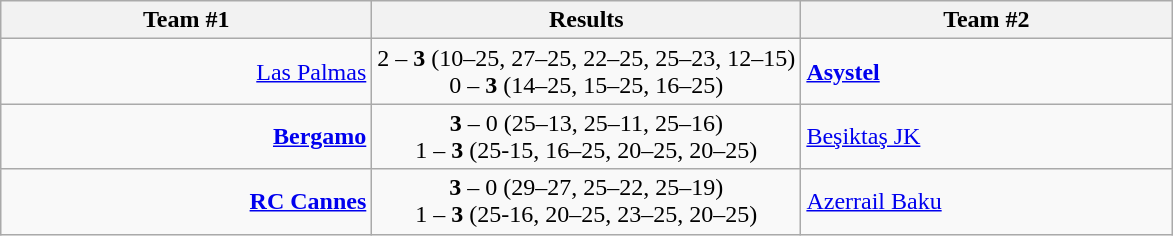<table class="wikitable" style="border-collapse: collapse;">
<tr>
<th align="right" width="240">Team #1</th>
<th>  Results  </th>
<th align="left" width="240">Team #2</th>
</tr>
<tr>
<td align="right"><a href='#'>Las Palmas</a> </td>
<td align="center">2 – <strong>3</strong> (10–25, 27–25, 22–25, 25–23, 12–15)<br>0 – <strong>3</strong> (14–25, 15–25, 16–25)</td>
<td> <strong><a href='#'>Asystel</a></strong></td>
</tr>
<tr>
<td align="right"><strong><a href='#'>Bergamo</a></strong>  </td>
<td align="center"><strong>3</strong> – 0 (25–13, 25–11, 25–16)<br>1 – <strong>3</strong> (25-15, 16–25, 20–25, 20–25)</td>
<td> <a href='#'>Beşiktaş JK</a></td>
</tr>
<tr>
<td align="right"><strong><a href='#'>RC Cannes</a></strong> </td>
<td align="center"><strong>3</strong> – 0 (29–27, 25–22, 25–19) <br>1 – <strong>3</strong> (25-16, 20–25, 23–25, 20–25)</td>
<td> <a href='#'>Azerrail Baku</a></td>
</tr>
</table>
